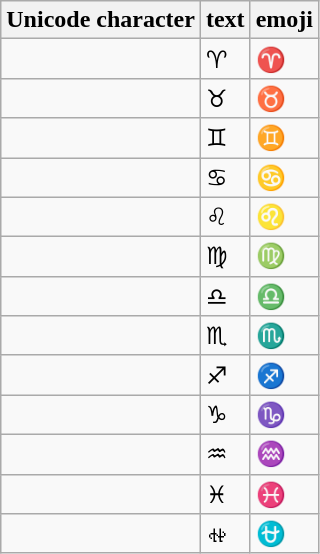<table class=wikitable>
<tr>
<th>Unicode character</th>
<th>text</th>
<th>emoji</th>
</tr>
<tr>
<td></td>
<td>♈︎</td>
<td>♈️</td>
</tr>
<tr>
<td></td>
<td>♉︎</td>
<td>♉️</td>
</tr>
<tr>
<td></td>
<td>♊︎</td>
<td>♊️</td>
</tr>
<tr>
<td></td>
<td>♋︎</td>
<td>♋️</td>
</tr>
<tr>
<td></td>
<td>♌︎</td>
<td>♌️</td>
</tr>
<tr>
<td></td>
<td>♍︎</td>
<td>♍️</td>
</tr>
<tr>
<td></td>
<td>♎︎</td>
<td>♎️</td>
</tr>
<tr>
<td></td>
<td>♏︎</td>
<td>♏️</td>
</tr>
<tr>
<td></td>
<td>♐︎</td>
<td>♐️</td>
</tr>
<tr>
<td></td>
<td>♑︎</td>
<td>♑️</td>
</tr>
<tr>
<td></td>
<td>♒︎</td>
<td>♒️</td>
</tr>
<tr>
<td></td>
<td>♓︎</td>
<td>♓️</td>
</tr>
<tr>
<td></td>
<td>⛎︎</td>
<td>⛎️</td>
</tr>
</table>
